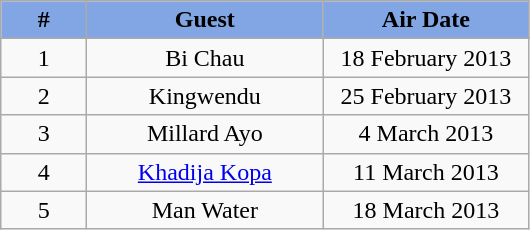<table class="wikitable" style="text-align:center;">
<tr>
<th width="50" style="background:#81a6e3">#</th>
<th width="150" style="background:#81a6e3">Guest</th>
<th width="130" style="background:#81a6e3">Air Date</th>
</tr>
<tr>
<td>1</td>
<td>Bi Chau</td>
<td>18 February 2013</td>
</tr>
<tr>
<td>2</td>
<td>Kingwendu</td>
<td>25 February 2013</td>
</tr>
<tr>
<td>3</td>
<td>Millard Ayo</td>
<td>4 March 2013</td>
</tr>
<tr>
<td>4</td>
<td><a href='#'>Khadija Kopa</a></td>
<td>11 March 2013</td>
</tr>
<tr>
<td>5</td>
<td>Man Water</td>
<td>18 March 2013</td>
</tr>
</table>
